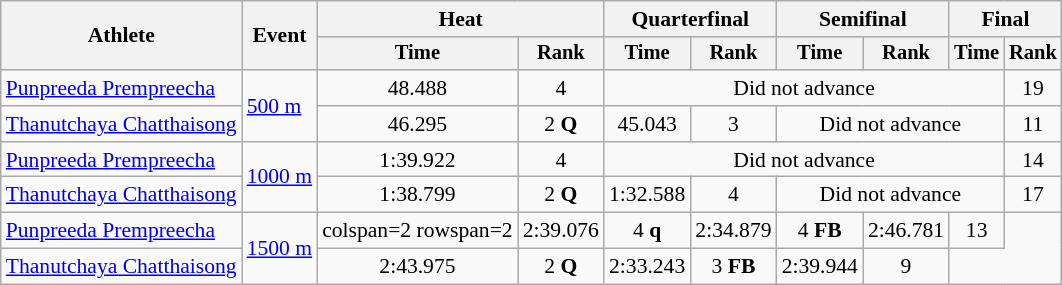<table class=wikitable style=font-size:90%>
<tr>
<th rowspan=2>Athlete</th>
<th rowspan=2>Event</th>
<th colspan=2>Heat</th>
<th colspan=2>Quarterfinal</th>
<th colspan=2>Semifinal</th>
<th colspan=2>Final</th>
</tr>
<tr style=font-size:95%>
<th>Time</th>
<th>Rank</th>
<th>Time</th>
<th>Rank</th>
<th>Time</th>
<th>Rank</th>
<th>Time</th>
<th>Rank</th>
</tr>
<tr align=center>
<td align=left><a href='#'>Punpreeda Prempreecha</a></td>
<td align=left rowspan=2><a href='#'>500 m</a></td>
<td>48.488</td>
<td>4</td>
<td colspan=5>Did not advance</td>
<td>19</td>
</tr>
<tr align=center>
<td align=left><a href='#'>Thanutchaya Chatthaisong</a></td>
<td>46.295</td>
<td>2 <strong>Q</strong></td>
<td>45.043</td>
<td>3</td>
<td colspan=3>Did not advance</td>
<td>11</td>
</tr>
<tr align=center>
<td align=left><a href='#'>Punpreeda Prempreecha</a></td>
<td align=left rowspan=2><a href='#'>1000 m</a></td>
<td>1:39.922</td>
<td>4</td>
<td colspan=5>Did not advance</td>
<td>14</td>
</tr>
<tr align=center>
<td align=left><a href='#'>Thanutchaya Chatthaisong</a></td>
<td>1:38.799</td>
<td>2 <strong>Q</strong></td>
<td>1:32.588</td>
<td>4</td>
<td colspan=3>Did not advance</td>
<td>17</td>
</tr>
<tr align=center>
<td align=left><a href='#'>Punpreeda Prempreecha</a></td>
<td align=left rowspan=2><a href='#'>1500 m</a></td>
<td>colspan=2 rowspan=2 </td>
<td>2:39.076</td>
<td>4 <strong>q</strong></td>
<td>2:34.879</td>
<td>4 <strong>FB</strong></td>
<td>2:46.781</td>
<td>13</td>
</tr>
<tr align=center>
<td align=left><a href='#'>Thanutchaya Chatthaisong</a></td>
<td>2:43.975</td>
<td>2 <strong>Q</strong></td>
<td>2:33.243</td>
<td>3 <strong>FB</strong></td>
<td>2:39.944</td>
<td>9</td>
</tr>
</table>
